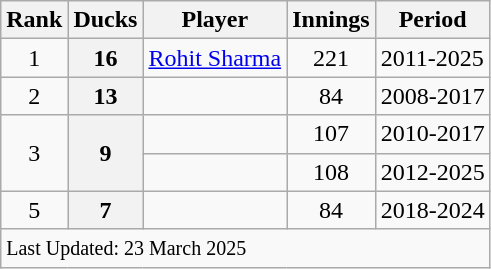<table class="wikitable">
<tr>
<th>Rank</th>
<th>Ducks</th>
<th>Player</th>
<th>Innings</th>
<th>Period</th>
</tr>
<tr>
<td align=center>1</td>
<th scope=row style=text-align:center;>16</th>
<td><a href='#'>Rohit Sharma</a></td>
<td align="center">221</td>
<td>2011-2025</td>
</tr>
<tr>
<td align=center>2</td>
<th scope=row style=text-align:center;>13</th>
<td></td>
<td align=center>84</td>
<td>2008-2017</td>
</tr>
<tr>
<td align=center rowspan=2>3</td>
<th scope=row style=text-align:center; rowspan=2>9</th>
<td></td>
<td align=center>107</td>
<td>2010-2017</td>
</tr>
<tr>
<td></td>
<td align=center>108</td>
<td>2012-2025</td>
</tr>
<tr>
<td align=center>5</td>
<th scope=row style=text-align:center;>7</th>
<td></td>
<td align=center>84</td>
<td>2018-2024</td>
</tr>
<tr class=sortbottom>
<td colspan="5"><small>Last Updated: 23 March 2025</small></td>
</tr>
</table>
